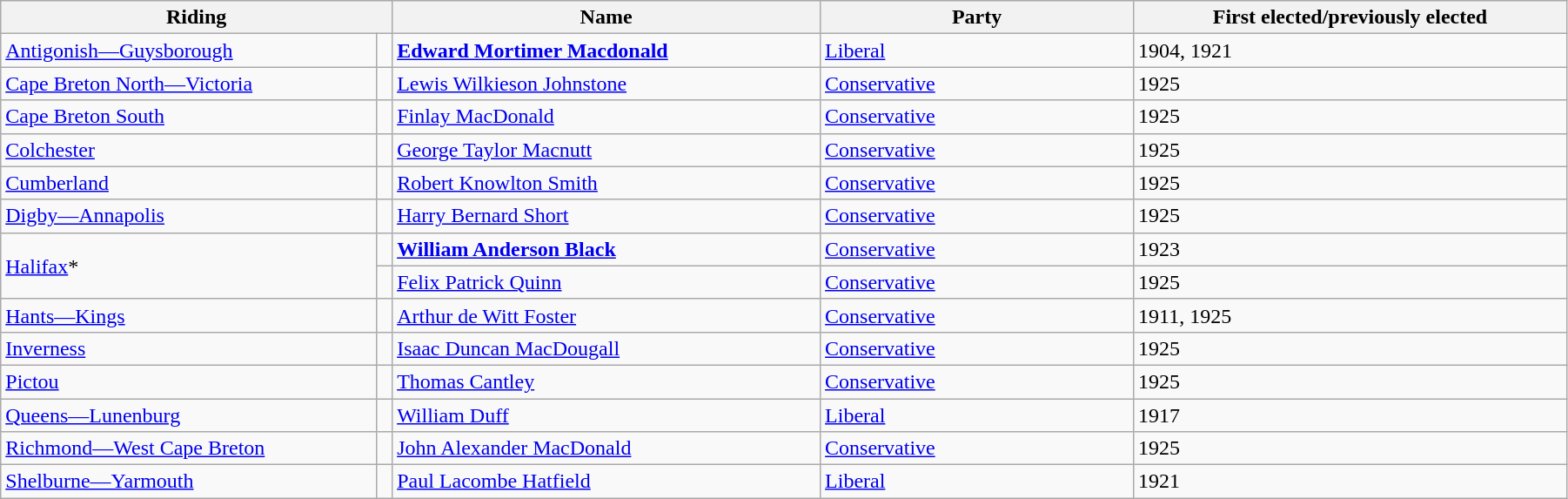<table class="wikitable" width=95%>
<tr>
<th colspan=2 width=25%>Riding</th>
<th>Name</th>
<th width=20%>Party</th>
<th>First elected/previously elected</th>
</tr>
<tr>
<td width=24%><a href='#'>Antigonish—Guysborough</a></td>
<td></td>
<td><strong><a href='#'>Edward Mortimer Macdonald</a></strong></td>
<td><a href='#'>Liberal</a></td>
<td>1904, 1921</td>
</tr>
<tr>
<td><a href='#'>Cape Breton North—Victoria</a></td>
<td></td>
<td><a href='#'>Lewis Wilkieson Johnstone</a></td>
<td><a href='#'>Conservative</a></td>
<td>1925</td>
</tr>
<tr>
<td><a href='#'>Cape Breton South</a></td>
<td></td>
<td><a href='#'>Finlay MacDonald</a></td>
<td><a href='#'>Conservative</a></td>
<td>1925</td>
</tr>
<tr>
<td><a href='#'>Colchester</a></td>
<td></td>
<td><a href='#'>George Taylor Macnutt</a></td>
<td><a href='#'>Conservative</a></td>
<td>1925</td>
</tr>
<tr>
<td><a href='#'>Cumberland</a></td>
<td></td>
<td><a href='#'>Robert Knowlton Smith</a></td>
<td><a href='#'>Conservative</a></td>
<td>1925</td>
</tr>
<tr>
<td><a href='#'>Digby—Annapolis</a></td>
<td></td>
<td><a href='#'>Harry Bernard Short</a></td>
<td><a href='#'>Conservative</a></td>
<td>1925</td>
</tr>
<tr>
<td rowspan=2><a href='#'>Halifax</a>*</td>
<td></td>
<td><strong><a href='#'>William Anderson Black</a></strong></td>
<td><a href='#'>Conservative</a></td>
<td>1923</td>
</tr>
<tr>
<td></td>
<td><a href='#'>Felix Patrick Quinn</a></td>
<td><a href='#'>Conservative</a></td>
<td>1925</td>
</tr>
<tr>
<td><a href='#'>Hants—Kings</a></td>
<td></td>
<td><a href='#'>Arthur de Witt Foster</a></td>
<td><a href='#'>Conservative</a></td>
<td>1911, 1925</td>
</tr>
<tr>
<td><a href='#'>Inverness</a></td>
<td></td>
<td><a href='#'>Isaac Duncan MacDougall</a></td>
<td><a href='#'>Conservative</a></td>
<td>1925</td>
</tr>
<tr>
<td><a href='#'>Pictou</a></td>
<td></td>
<td><a href='#'>Thomas Cantley</a></td>
<td><a href='#'>Conservative</a></td>
<td>1925</td>
</tr>
<tr>
<td><a href='#'>Queens—Lunenburg</a></td>
<td></td>
<td><a href='#'>William Duff</a></td>
<td><a href='#'>Liberal</a></td>
<td>1917</td>
</tr>
<tr>
<td><a href='#'>Richmond—West Cape Breton</a></td>
<td></td>
<td><a href='#'>John Alexander MacDonald</a></td>
<td><a href='#'>Conservative</a></td>
<td>1925</td>
</tr>
<tr>
<td><a href='#'>Shelburne—Yarmouth</a></td>
<td></td>
<td><a href='#'>Paul Lacombe Hatfield</a></td>
<td><a href='#'>Liberal</a></td>
<td>1921</td>
</tr>
</table>
